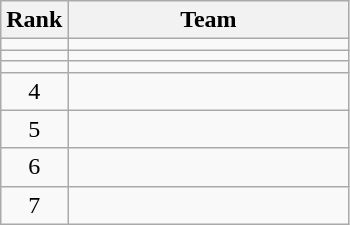<table class=wikitable style="text-align:center;">
<tr>
<th>Rank</th>
<th width=180>Team</th>
</tr>
<tr>
<td></td>
<td align=left></td>
</tr>
<tr>
<td></td>
<td align=left></td>
</tr>
<tr>
<td></td>
<td align=left></td>
</tr>
<tr>
<td>4</td>
<td align=left></td>
</tr>
<tr>
<td>5</td>
<td align=left></td>
</tr>
<tr>
<td>6</td>
<td align=left></td>
</tr>
<tr>
<td>7</td>
<td align=left></td>
</tr>
</table>
